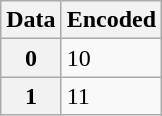<table class="wikitable">
<tr>
<th>Data</th>
<th>Encoded</th>
</tr>
<tr>
<th>0</th>
<td>10</td>
</tr>
<tr>
<th>1</th>
<td>11</td>
</tr>
</table>
